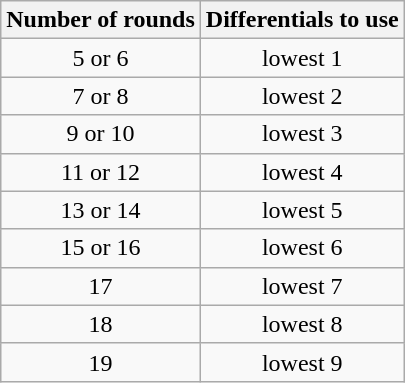<table class="wikitable" style="float: center;">
<tr>
<th>Number of rounds</th>
<th>Differentials to use</th>
</tr>
<tr>
<td align="center">5 or 6</td>
<td align="center">lowest 1</td>
</tr>
<tr>
<td align="center">7 or 8</td>
<td align="center">lowest 2</td>
</tr>
<tr>
<td align="center">9 or 10</td>
<td align="center">lowest 3</td>
</tr>
<tr>
<td align="center">11 or 12</td>
<td align="center">lowest 4</td>
</tr>
<tr>
<td align="center">13 or 14</td>
<td align="center">lowest 5</td>
</tr>
<tr>
<td align="center">15 or 16</td>
<td align="center">lowest 6</td>
</tr>
<tr>
<td align="center">17</td>
<td align="center">lowest 7</td>
</tr>
<tr>
<td align="center">18</td>
<td align="center">lowest 8</td>
</tr>
<tr>
<td align="center">19</td>
<td align="center">lowest 9</td>
</tr>
</table>
